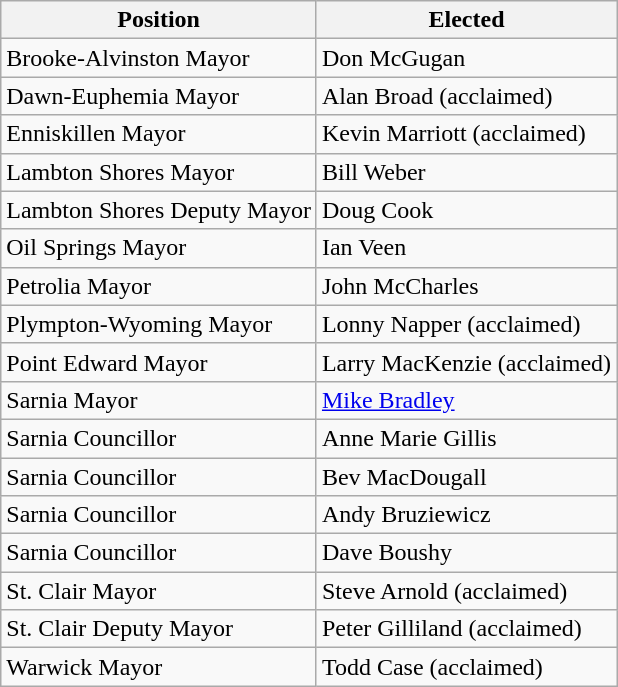<table class="wikitable">
<tr>
<th>Position</th>
<th>Elected</th>
</tr>
<tr>
<td>Brooke-Alvinston Mayor</td>
<td>Don McGugan</td>
</tr>
<tr>
<td>Dawn-Euphemia Mayor</td>
<td>Alan Broad (acclaimed)</td>
</tr>
<tr>
<td>Enniskillen Mayor</td>
<td>Kevin Marriott (acclaimed)</td>
</tr>
<tr>
<td>Lambton Shores Mayor</td>
<td>Bill Weber</td>
</tr>
<tr>
<td>Lambton Shores Deputy Mayor</td>
<td>Doug Cook</td>
</tr>
<tr>
<td>Oil Springs Mayor</td>
<td>Ian Veen</td>
</tr>
<tr>
<td>Petrolia Mayor</td>
<td>John McCharles</td>
</tr>
<tr>
<td>Plympton-Wyoming Mayor</td>
<td>Lonny Napper (acclaimed)</td>
</tr>
<tr>
<td>Point Edward Mayor</td>
<td>Larry MacKenzie (acclaimed)</td>
</tr>
<tr>
<td>Sarnia Mayor</td>
<td><a href='#'>Mike Bradley</a></td>
</tr>
<tr>
<td>Sarnia Councillor</td>
<td>Anne Marie Gillis</td>
</tr>
<tr>
<td>Sarnia Councillor</td>
<td>Bev MacDougall</td>
</tr>
<tr>
<td>Sarnia Councillor</td>
<td>Andy Bruziewicz</td>
</tr>
<tr>
<td>Sarnia Councillor</td>
<td>Dave Boushy</td>
</tr>
<tr>
<td>St. Clair Mayor</td>
<td>Steve Arnold (acclaimed)</td>
</tr>
<tr>
<td>St. Clair Deputy Mayor</td>
<td>Peter Gilliland (acclaimed)</td>
</tr>
<tr>
<td>Warwick Mayor</td>
<td>Todd Case (acclaimed)</td>
</tr>
</table>
